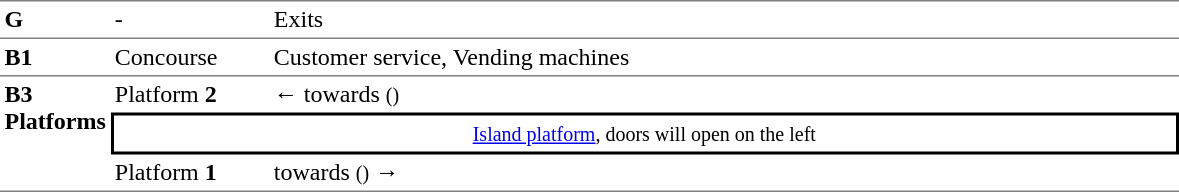<table table border=0 cellspacing=0 cellpadding=3>
<tr>
<td style="border-top:solid 1px gray;" width=50 valign=top><strong>G</strong></td>
<td style="border-top:solid 1px gray;" width=100 valign=top>-</td>
<td style="border-top:solid 1px gray;" width=600 valign=top>Exits</td>
</tr>
<tr>
<td style="border-bottom:solid 1px gray; border-top:solid 1px gray;" valign=top width=50><strong>B1</strong></td>
<td style="border-bottom:solid 1px gray; border-top:solid 1px gray;" valign=top width=100>Concourse<br></td>
<td style="border-bottom:solid 1px gray; border-top:solid 1px gray;" valign=top width=390>Customer service, Vending machines</td>
</tr>
<tr>
<td style="border-bottom:solid 1px gray;" rowspan="3" valign=top><strong>B3<br>Platforms</strong></td>
<td>Platform <span> <strong>2</strong></span></td>
<td>←  towards  <small>()</small></td>
</tr>
<tr>
<td style="border-right:solid 2px black;border-left:solid 2px black;border-top:solid 2px black;border-bottom:solid 2px black;text-align:center;" colspan=2><small><a href='#'>Island platform</a>, doors will open on the left</small></td>
</tr>
<tr>
<td style="border-bottom:solid 1px gray;">Platform <span> <strong>1</strong></span></td>
<td style="border-bottom:solid 1px gray;">  towards  <small>()</small> →</td>
</tr>
</table>
